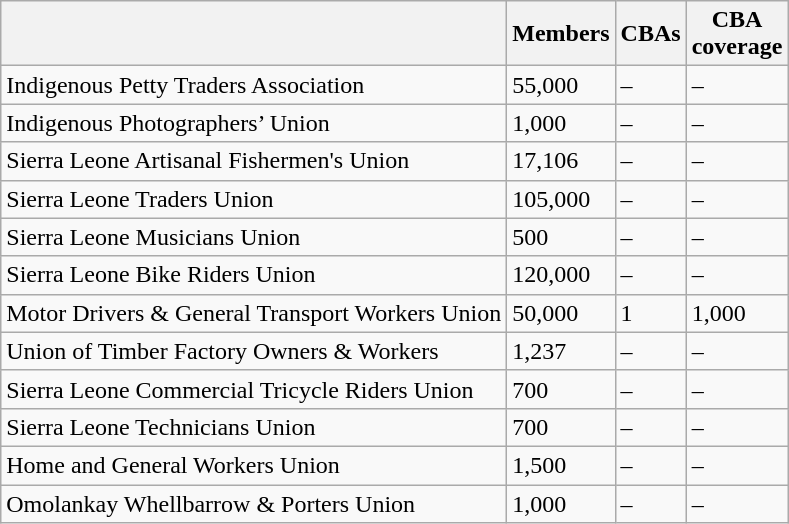<table class="wikitable">
<tr>
<th></th>
<th>Members</th>
<th>CBAs</th>
<th>CBA<br>coverage</th>
</tr>
<tr>
<td>Indigenous Petty Traders Association</td>
<td>55,000</td>
<td>–</td>
<td>–</td>
</tr>
<tr>
<td>Indigenous Photographers’ Union</td>
<td>1,000</td>
<td>–</td>
<td>–</td>
</tr>
<tr>
<td>Sierra Leone Artisanal Fishermen's Union</td>
<td>17,106</td>
<td>–</td>
<td>–</td>
</tr>
<tr>
<td>Sierra Leone Traders Union</td>
<td>105,000</td>
<td>–</td>
<td>–</td>
</tr>
<tr>
<td>Sierra Leone Musicians Union</td>
<td>500</td>
<td>–</td>
<td>–</td>
</tr>
<tr>
<td>Sierra Leone Bike Riders Union</td>
<td>120,000</td>
<td>–</td>
<td>–</td>
</tr>
<tr>
<td>Motor Drivers & General Transport Workers Union</td>
<td>50,000</td>
<td>1</td>
<td>1,000</td>
</tr>
<tr>
<td>Union of Timber Factory Owners & Workers</td>
<td>1,237</td>
<td>–</td>
<td>–</td>
</tr>
<tr>
<td>Sierra Leone Commercial Tricycle Riders Union</td>
<td>700</td>
<td>–</td>
<td>–</td>
</tr>
<tr>
<td>Sierra Leone Technicians Union</td>
<td>700</td>
<td>–</td>
<td>–</td>
</tr>
<tr>
<td>Home and General Workers Union</td>
<td>1,500</td>
<td>–</td>
<td>–</td>
</tr>
<tr>
<td>Omolankay Whellbarrow & Porters Union</td>
<td>1,000</td>
<td>–</td>
<td>–</td>
</tr>
</table>
